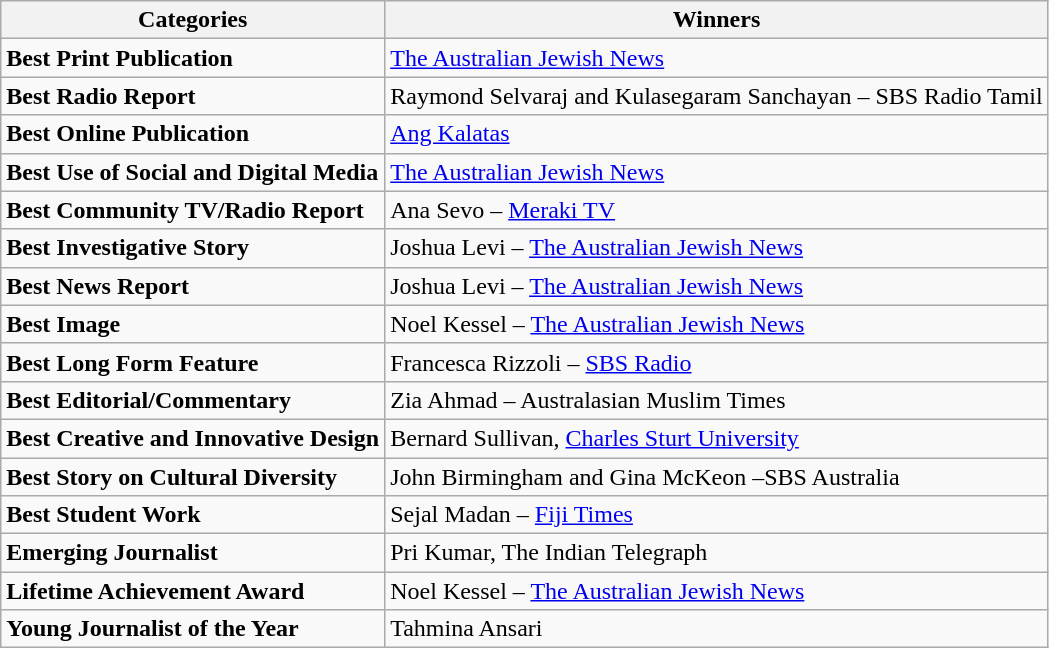<table class="wikitable">
<tr>
<th>Categories</th>
<th>Winners</th>
</tr>
<tr>
<td><strong>Best Print Publication</strong></td>
<td><a href='#'>The Australian Jewish News</a></td>
</tr>
<tr>
<td><strong>Best Radio Report</strong></td>
<td>Raymond Selvaraj and Kulasegaram Sanchayan – SBS Radio Tamil</td>
</tr>
<tr>
<td><strong>Best Online Publication</strong></td>
<td><a href='#'>Ang Kalatas</a></td>
</tr>
<tr>
<td><strong>Best Use of Social and Digital Media</strong></td>
<td><a href='#'>The Australian Jewish News</a></td>
</tr>
<tr>
<td><strong>Best Community TV/Radio Report</strong></td>
<td>Ana Sevo – <a href='#'>Meraki TV</a></td>
</tr>
<tr>
<td><strong>Best Investigative Story</strong></td>
<td>Joshua Levi – <a href='#'>The Australian Jewish News</a></td>
</tr>
<tr>
<td><strong>Best News Report</strong></td>
<td>Joshua Levi – <a href='#'>The Australian Jewish News</a></td>
</tr>
<tr>
<td><strong>Best Image</strong></td>
<td>Noel Kessel – <a href='#'>The Australian Jewish News</a></td>
</tr>
<tr>
<td><strong>Best Long Form Feature</strong></td>
<td>Francesca Rizzoli – <a href='#'>SBS Radio</a></td>
</tr>
<tr>
<td><strong>Best Editorial/Commentary</strong></td>
<td>Zia Ahmad – Australasian Muslim Times</td>
</tr>
<tr>
<td><strong>Best Creative and Innovative Design</strong></td>
<td>Bernard Sullivan, <a href='#'>Charles Sturt University</a></td>
</tr>
<tr>
<td><strong>Best Story on Cultural Diversity</strong></td>
<td>John Birmingham and Gina McKeon –SBS Australia</td>
</tr>
<tr>
<td><strong>Best Student Work</strong></td>
<td>Sejal Madan – <a href='#'>Fiji Times</a></td>
</tr>
<tr>
<td><strong>Emerging Journalist</strong></td>
<td>Pri Kumar, The Indian Telegraph</td>
</tr>
<tr>
<td><strong>Lifetime Achievement Award</strong></td>
<td>Noel Kessel – <a href='#'>The Australian Jewish News</a></td>
</tr>
<tr>
<td><strong>Young Journalist of the Year</strong></td>
<td>Tahmina Ansari</td>
</tr>
</table>
